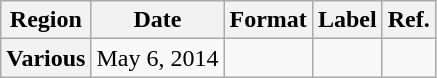<table class="wikitable plainrowheaders">
<tr>
<th scope="col">Region</th>
<th scope="col">Date</th>
<th scope="col">Format</th>
<th scope="col">Label</th>
<th scope="col">Ref.</th>
</tr>
<tr>
<th scope="row">Various</th>
<td>May 6, 2014</td>
<td></td>
<td></td>
<td></td>
</tr>
</table>
